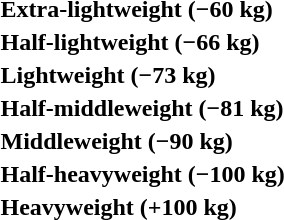<table>
<tr>
<th rowspan=2 style="text-align:left;">Extra-lightweight (−60 kg)</th>
<td rowspan=2></td>
<td rowspan=2></td>
<td></td>
</tr>
<tr>
<td></td>
</tr>
<tr>
<th rowspan=2 style="text-align:left;">Half-lightweight (−66 kg)</th>
<td rowspan=2></td>
<td rowspan=2></td>
<td></td>
</tr>
<tr>
<td></td>
</tr>
<tr>
<th rowspan=2 style="text-align:left;">Lightweight (−73 kg)</th>
<td rowspan=2></td>
<td rowspan=2></td>
<td></td>
</tr>
<tr>
<td></td>
</tr>
<tr>
<th rowspan=2 style="text-align:left;">Half-middleweight (−81 kg)</th>
<td rowspan=2></td>
<td rowspan=2></td>
<td></td>
</tr>
<tr>
<td></td>
</tr>
<tr>
<th rowspan=2 style="text-align:left;">Middleweight (−90 kg)</th>
<td rowspan=2></td>
<td rowspan=2></td>
<td></td>
</tr>
<tr>
<td></td>
</tr>
<tr>
<th rowspan=2 style="text-align:left;">Half-heavyweight (−100 kg)</th>
<td rowspan=2></td>
<td rowspan=2></td>
<td></td>
</tr>
<tr>
<td></td>
</tr>
<tr>
<th rowspan=2 style="text-align:left;">Heavyweight (+100 kg)</th>
<td rowspan=2></td>
<td rowspan=2></td>
<td></td>
</tr>
<tr>
<td></td>
</tr>
</table>
